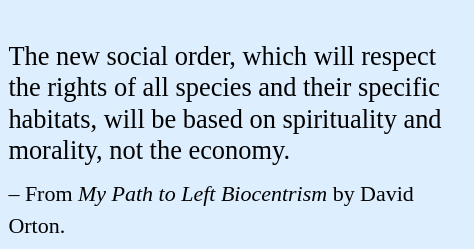<table class="toccolours" style="float: left; margin-left: 1em; margin-right: 1em; font-size: 110%; background:#ddeeff; color:black; width:23em; max-width: 25%;" cellspacing="5">
<tr>
<td style="text-align: left;"><br>The new social order, which will respect the rights of all species and their specific habitats, will be based on spirituality and morality, not the economy.</td>
</tr>
<tr>
<td style="text-align: left;"><small> –  From <em>My Path to Left Biocentrism</em> by David Orton.</small></td>
</tr>
</table>
